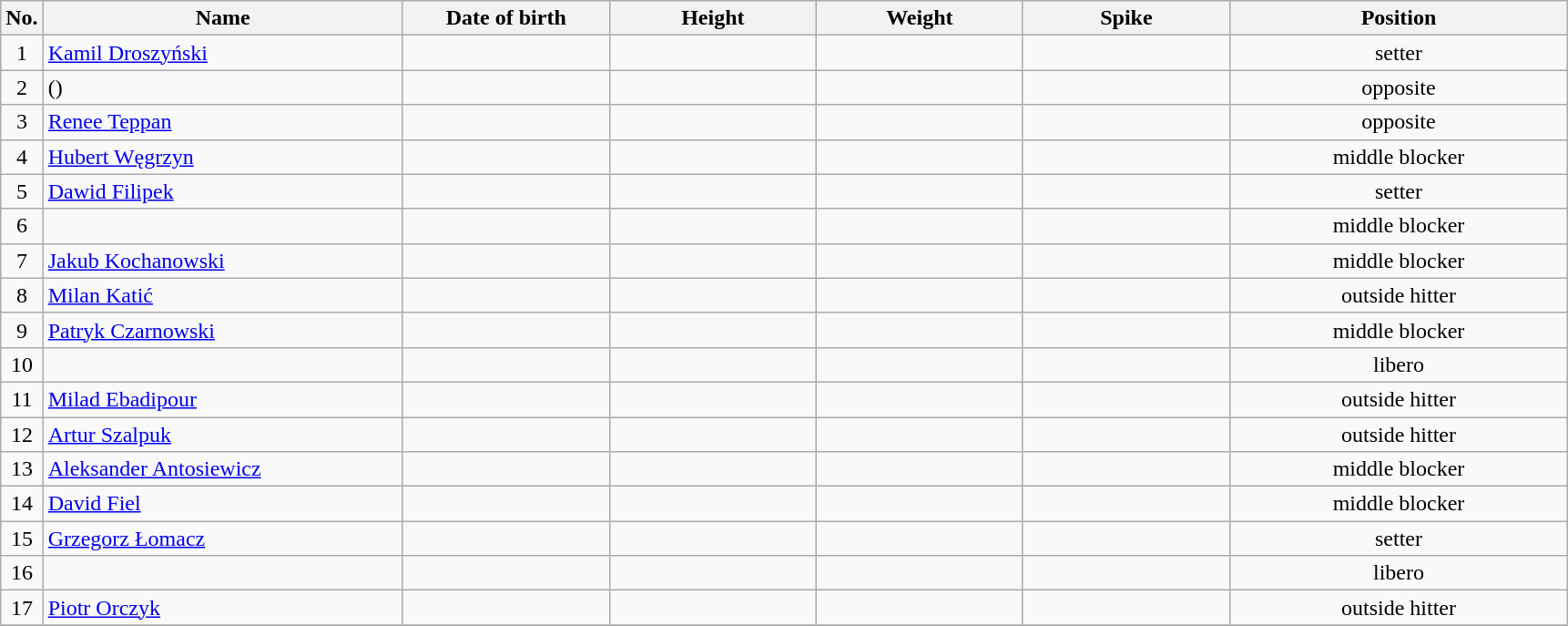<table class="wikitable sortable" style="font-size:100%; text-align:center;">
<tr>
<th>No.</th>
<th style="width:16em">Name</th>
<th style="width:9em">Date of birth</th>
<th style="width:9em">Height</th>
<th style="width:9em">Weight</th>
<th style="width:9em">Spike</th>
<th style="width:15em">Position</th>
</tr>
<tr>
<td>1</td>
<td align=left> <a href='#'>Kamil Droszyński</a></td>
<td align=right></td>
<td></td>
<td></td>
<td></td>
<td>setter</td>
</tr>
<tr>
<td>2</td>
<td align=left>  ()</td>
<td align=right></td>
<td></td>
<td></td>
<td></td>
<td>opposite</td>
</tr>
<tr>
<td>3</td>
<td align=left> <a href='#'>Renee Teppan</a></td>
<td align=right></td>
<td></td>
<td></td>
<td></td>
<td>opposite</td>
</tr>
<tr>
<td>4</td>
<td align=left> <a href='#'>Hubert Węgrzyn</a></td>
<td align=right></td>
<td></td>
<td></td>
<td></td>
<td>middle blocker</td>
</tr>
<tr>
<td>5</td>
<td align=left> <a href='#'>Dawid Filipek</a></td>
<td align=right></td>
<td></td>
<td></td>
<td></td>
<td>setter</td>
</tr>
<tr>
<td>6</td>
<td align=left> </td>
<td align=right></td>
<td></td>
<td></td>
<td></td>
<td>middle blocker</td>
</tr>
<tr>
<td>7</td>
<td align=left> <a href='#'>Jakub Kochanowski</a></td>
<td align=right></td>
<td></td>
<td></td>
<td></td>
<td>middle blocker</td>
</tr>
<tr>
<td>8</td>
<td align=left> <a href='#'>Milan Katić</a></td>
<td align=right></td>
<td></td>
<td></td>
<td></td>
<td>outside hitter</td>
</tr>
<tr>
<td>9</td>
<td align=left> <a href='#'>Patryk Czarnowski</a></td>
<td align=right></td>
<td></td>
<td></td>
<td></td>
<td>middle blocker</td>
</tr>
<tr>
<td>10</td>
<td align=left> </td>
<td align=right></td>
<td></td>
<td></td>
<td></td>
<td>libero</td>
</tr>
<tr>
<td>11</td>
<td align=left> <a href='#'>Milad Ebadipour</a></td>
<td align=right></td>
<td></td>
<td></td>
<td></td>
<td>outside hitter</td>
</tr>
<tr>
<td>12</td>
<td align=left> <a href='#'>Artur Szalpuk</a></td>
<td align=right></td>
<td></td>
<td></td>
<td></td>
<td>outside hitter</td>
</tr>
<tr>
<td>13</td>
<td align=left> <a href='#'>Aleksander Antosiewicz</a></td>
<td align=right></td>
<td></td>
<td></td>
<td></td>
<td>middle blocker</td>
</tr>
<tr>
<td>14</td>
<td align=left> <a href='#'>David Fiel</a></td>
<td align=right></td>
<td></td>
<td></td>
<td></td>
<td>middle blocker</td>
</tr>
<tr>
<td>15</td>
<td align=left> <a href='#'>Grzegorz Łomacz</a></td>
<td align=right></td>
<td></td>
<td></td>
<td></td>
<td>setter</td>
</tr>
<tr>
<td>16</td>
<td align=left> </td>
<td align=right></td>
<td></td>
<td></td>
<td></td>
<td>libero</td>
</tr>
<tr>
<td>17</td>
<td align=left> <a href='#'>Piotr Orczyk</a></td>
<td align=right></td>
<td></td>
<td></td>
<td></td>
<td>outside hitter</td>
</tr>
<tr>
</tr>
</table>
